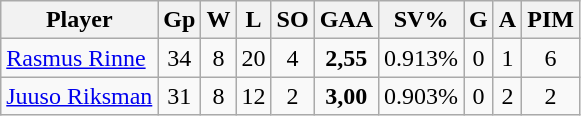<table class="wikitable sortable">
<tr>
<th>Player</th>
<th>Gp</th>
<th>W</th>
<th>L</th>
<th>SO</th>
<th>GAA</th>
<th>SV%</th>
<th>G</th>
<th>A</th>
<th>PIM</th>
</tr>
<tr align="center">
<td align="left"><a href='#'>Rasmus Rinne</a></td>
<td>34</td>
<td>8</td>
<td>20</td>
<td>4</td>
<td><strong>2,55</strong></td>
<td>0.913%</td>
<td>0</td>
<td>1</td>
<td>6</td>
</tr>
<tr align="center">
<td align="left"><a href='#'>Juuso Riksman</a></td>
<td>31</td>
<td>8</td>
<td>12</td>
<td>2</td>
<td><strong>3,00</strong></td>
<td>0.903%</td>
<td>0</td>
<td>2</td>
<td>2</td>
</tr>
</table>
